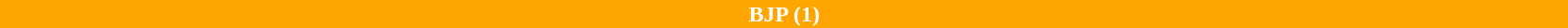<table style="width:88%; text-align:center;">
<tr style="color:white;">
<td style="background:orange; width:100%;"><strong>BJP (1)</strong></td>
</tr>
<tr>
</tr>
</table>
